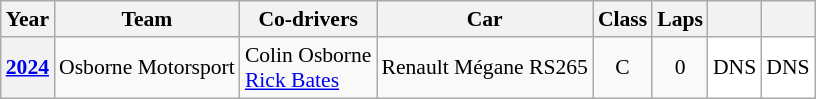<table class="wikitable" style="font-size:90%; text-align:center">
<tr>
<th>Year</th>
<th>Team</th>
<th>Co-drivers</th>
<th>Car</th>
<th>Class</th>
<th>Laps</th>
<th></th>
<th></th>
</tr>
<tr>
<th><a href='#'>2024</a></th>
<td align="left"> Osborne Motorsport</td>
<td align="left"> Colin Osborne<br> <a href='#'>Rick Bates</a></td>
<td align="left">Renault Mégane RS265</td>
<td>C</td>
<td align=center>0</td>
<td style=background:#FFFFFF>DNS</td>
<td style=background:#FFFFFF>DNS</td>
</tr>
</table>
